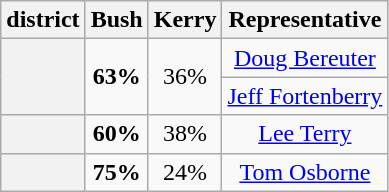<table class=wikitable>
<tr>
<th>district</th>
<th>Bush</th>
<th>Kerry</th>
<th>Representative</th>
</tr>
<tr align=center>
<th rowspan=2 ></th>
<td rowspan=2><strong>63%</strong></td>
<td rowspan=2>36%</td>
<td><a href='#'>Doug Bereuter</a></td>
</tr>
<tr align=center>
<td><a href='#'>Jeff Fortenberry</a></td>
</tr>
<tr align=center>
<th></th>
<td><strong>60%</strong></td>
<td>38%</td>
<td><a href='#'>Lee Terry</a></td>
</tr>
<tr align=center>
<th rowspan=2 ></th>
<td rowspan=2><strong>75%</strong></td>
<td rowspan=2>24%</td>
<td><a href='#'>Tom Osborne</a></td>
</tr>
</table>
